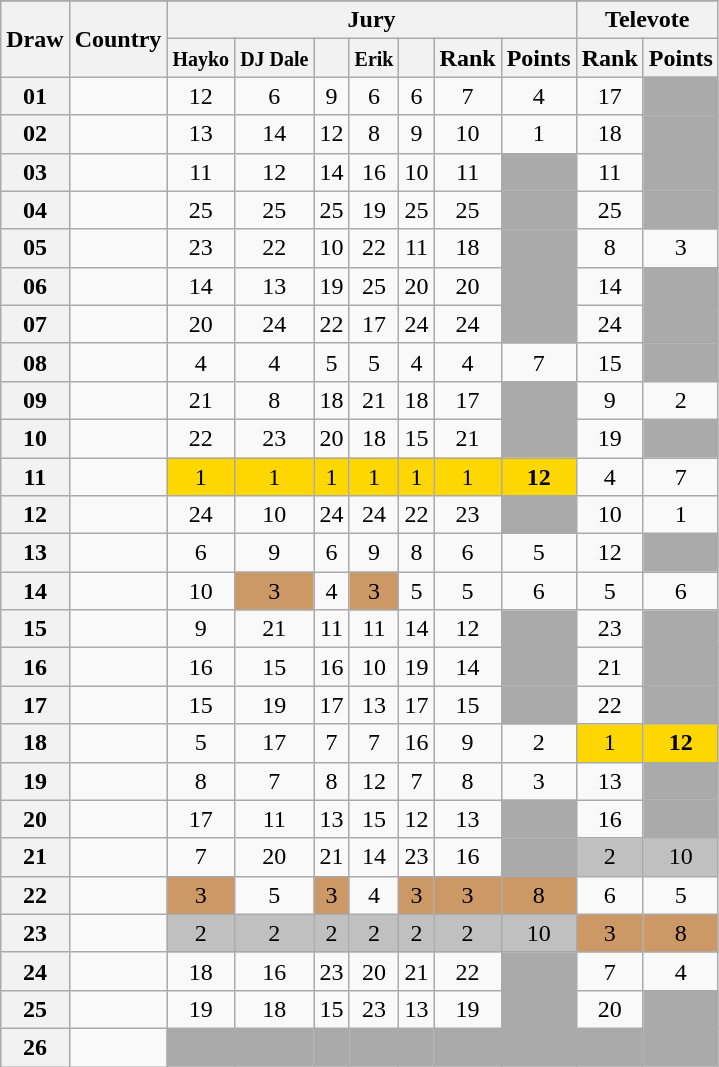<table class="sortable wikitable collapsible plainrowheaders" style="text-align:center;">
<tr>
</tr>
<tr>
<th scope="col" rowspan="2">Draw</th>
<th scope="col" rowspan="2">Country</th>
<th scope="col" colspan="7">Jury</th>
<th scope="col" colspan="2">Televote</th>
</tr>
<tr>
<th scope="col"><small>Hayko</small></th>
<th scope="col"><small>DJ Dale</small></th>
<th scope="col"><small></small></th>
<th scope="col"><small>Erik</small></th>
<th scope="col"><small></small></th>
<th scope="col">Rank</th>
<th scope="col">Points</th>
<th scope="col">Rank</th>
<th scope="col">Points</th>
</tr>
<tr>
<th scope="row" style="text-align:center;">01</th>
<td style="text-align:left;"></td>
<td>12</td>
<td>6</td>
<td>9</td>
<td>6</td>
<td>6</td>
<td>7</td>
<td>4</td>
<td>17</td>
<td style="background:#AAAAAA;"></td>
</tr>
<tr>
<th scope="row" style="text-align:center;">02</th>
<td style="text-align:left;"></td>
<td>13</td>
<td>14</td>
<td>12</td>
<td>8</td>
<td>9</td>
<td>10</td>
<td>1</td>
<td>18</td>
<td style="background:#AAAAAA;"></td>
</tr>
<tr>
<th scope="row" style="text-align:center;">03</th>
<td style="text-align:left;"></td>
<td>11</td>
<td>12</td>
<td>14</td>
<td>16</td>
<td>10</td>
<td>11</td>
<td style="background:#AAAAAA;"></td>
<td>11</td>
<td style="background:#AAAAAA;"></td>
</tr>
<tr>
<th scope="row" style="text-align:center;">04</th>
<td style="text-align:left;"></td>
<td>25</td>
<td>25</td>
<td>25</td>
<td>19</td>
<td>25</td>
<td>25</td>
<td style="background:#AAAAAA;"></td>
<td>25</td>
<td style="background:#AAAAAA;"></td>
</tr>
<tr>
<th scope="row" style="text-align:center;">05</th>
<td style="text-align:left;"></td>
<td>23</td>
<td>22</td>
<td>10</td>
<td>22</td>
<td>11</td>
<td>18</td>
<td style="background:#AAAAAA;"></td>
<td>8</td>
<td>3</td>
</tr>
<tr>
<th scope="row" style="text-align:center;">06</th>
<td style="text-align:left;"></td>
<td>14</td>
<td>13</td>
<td>19</td>
<td>25</td>
<td>20</td>
<td>20</td>
<td style="background:#AAAAAA;"></td>
<td>14</td>
<td style="background:#AAAAAA;"></td>
</tr>
<tr>
<th scope="row" style="text-align:center;">07</th>
<td style="text-align:left;"></td>
<td>20</td>
<td>24</td>
<td>22</td>
<td>17</td>
<td>24</td>
<td>24</td>
<td style="background:#AAAAAA;"></td>
<td>24</td>
<td style="background:#AAAAAA;"></td>
</tr>
<tr>
<th scope="row" style="text-align:center;">08</th>
<td style="text-align:left;"></td>
<td>4</td>
<td>4</td>
<td>5</td>
<td>5</td>
<td>4</td>
<td>4</td>
<td>7</td>
<td>15</td>
<td style="background:#AAAAAA;"></td>
</tr>
<tr>
<th scope="row" style="text-align:center;">09</th>
<td style="text-align:left;"></td>
<td>21</td>
<td>8</td>
<td>18</td>
<td>21</td>
<td>18</td>
<td>17</td>
<td style="background:#AAAAAA;"></td>
<td>9</td>
<td>2</td>
</tr>
<tr>
<th scope="row" style="text-align:center;">10</th>
<td style="text-align:left;"></td>
<td>22</td>
<td>23</td>
<td>20</td>
<td>18</td>
<td>15</td>
<td>21</td>
<td style="background:#AAAAAA;"></td>
<td>19</td>
<td style="background:#AAAAAA;"></td>
</tr>
<tr>
<th scope="row" style="text-align:center;">11</th>
<td style="text-align:left;"></td>
<td style="background:gold;">1</td>
<td style="background:gold;">1</td>
<td style="background:gold;">1</td>
<td style="background:gold;">1</td>
<td style="background:gold;">1</td>
<td style="background:gold;">1</td>
<td style="background:gold;"><strong>12</strong></td>
<td>4</td>
<td>7</td>
</tr>
<tr>
<th scope="row" style="text-align:center;">12</th>
<td style="text-align:left;"></td>
<td>24</td>
<td>10</td>
<td>24</td>
<td>24</td>
<td>22</td>
<td>23</td>
<td style="background:#AAAAAA;"></td>
<td>10</td>
<td>1</td>
</tr>
<tr>
<th scope="row" style="text-align:center;">13</th>
<td style="text-align:left;"></td>
<td>6</td>
<td>9</td>
<td>6</td>
<td>9</td>
<td>8</td>
<td>6</td>
<td>5</td>
<td>12</td>
<td style="background:#AAAAAA;"></td>
</tr>
<tr>
<th scope="row" style="text-align:center;">14</th>
<td style="text-align:left;"></td>
<td>10</td>
<td style="background:#CC9966;">3</td>
<td>4</td>
<td style="background:#CC9966;">3</td>
<td>5</td>
<td>5</td>
<td>6</td>
<td>5</td>
<td>6</td>
</tr>
<tr>
<th scope="row" style="text-align:center;">15</th>
<td style="text-align:left;"></td>
<td>9</td>
<td>21</td>
<td>11</td>
<td>11</td>
<td>14</td>
<td>12</td>
<td style="background:#AAAAAA;"></td>
<td>23</td>
<td style="background:#AAAAAA;"></td>
</tr>
<tr>
<th scope="row" style="text-align:center;">16</th>
<td style="text-align:left;"></td>
<td>16</td>
<td>15</td>
<td>16</td>
<td>10</td>
<td>19</td>
<td>14</td>
<td style="background:#AAAAAA;"></td>
<td>21</td>
<td style="background:#AAAAAA;"></td>
</tr>
<tr>
<th scope="row" style="text-align:center;">17</th>
<td style="text-align:left;"></td>
<td>15</td>
<td>19</td>
<td>17</td>
<td>13</td>
<td>17</td>
<td>15</td>
<td style="background:#AAAAAA;"></td>
<td>22</td>
<td style="background:#AAAAAA;"></td>
</tr>
<tr>
<th scope="row" style="text-align:center;">18</th>
<td style="text-align:left;"></td>
<td>5</td>
<td>17</td>
<td>7</td>
<td>7</td>
<td>16</td>
<td>9</td>
<td>2</td>
<td style="background:gold;">1</td>
<td style="background:gold;"><strong>12</strong></td>
</tr>
<tr>
<th scope="row" style="text-align:center;">19</th>
<td style="text-align:left;"></td>
<td>8</td>
<td>7</td>
<td>8</td>
<td>12</td>
<td>7</td>
<td>8</td>
<td>3</td>
<td>13</td>
<td style="background:#AAAAAA;"></td>
</tr>
<tr>
<th scope="row" style="text-align:center;">20</th>
<td style="text-align:left;"></td>
<td>17</td>
<td>11</td>
<td>13</td>
<td>15</td>
<td>12</td>
<td>13</td>
<td style="background:#AAAAAA;"></td>
<td>16</td>
<td style="background:#AAAAAA;"></td>
</tr>
<tr>
<th scope="row" style="text-align:center;">21</th>
<td style="text-align:left;"></td>
<td>7</td>
<td>20</td>
<td>21</td>
<td>14</td>
<td>23</td>
<td>16</td>
<td style="background:#AAAAAA;"></td>
<td style="background:silver;">2</td>
<td style="background:silver;">10</td>
</tr>
<tr>
<th scope="row" style="text-align:center;">22</th>
<td style="text-align:left;"></td>
<td style="background:#CC9966;">3</td>
<td>5</td>
<td style="background:#CC9966;">3</td>
<td>4</td>
<td style="background:#CC9966;">3</td>
<td style="background:#CC9966;">3</td>
<td style="background:#CC9966;">8</td>
<td>6</td>
<td>5</td>
</tr>
<tr>
<th scope="row" style="text-align:center;">23</th>
<td style="text-align:left;"></td>
<td style="background:silver;">2</td>
<td style="background:silver;">2</td>
<td style="background:silver;">2</td>
<td style="background:silver;">2</td>
<td style="background:silver;">2</td>
<td style="background:silver;">2</td>
<td style="background:silver;">10</td>
<td style="background:#CC9966;">3</td>
<td style="background:#CC9966;">8</td>
</tr>
<tr>
<th scope="row" style="text-align:center;">24</th>
<td style="text-align:left;"></td>
<td>18</td>
<td>16</td>
<td>23</td>
<td>20</td>
<td>21</td>
<td>22</td>
<td style="background:#AAAAAA;"></td>
<td>7</td>
<td>4</td>
</tr>
<tr>
<th scope="row" style="text-align:center;">25</th>
<td style="text-align:left;"></td>
<td>19</td>
<td>18</td>
<td>15</td>
<td>23</td>
<td>13</td>
<td>19</td>
<td style="background:#AAAAAA;"></td>
<td>20</td>
<td style="background:#AAAAAA;"></td>
</tr>
<tr class="sortbottom">
<th scope="row" style="text-align:center;">26</th>
<td style="text-align:left;"></td>
<td style="background:#AAAAAA;"></td>
<td style="background:#AAAAAA;"></td>
<td style="background:#AAAAAA;"></td>
<td style="background:#AAAAAA;"></td>
<td style="background:#AAAAAA;"></td>
<td style="background:#AAAAAA;"></td>
<td style="background:#AAAAAA;"></td>
<td style="background:#AAAAAA;"></td>
<td style="background:#AAAAAA;"></td>
</tr>
</table>
